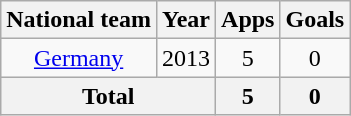<table class="wikitable" style="text-align:center">
<tr>
<th>National team</th>
<th>Year</th>
<th>Apps</th>
<th>Goals</th>
</tr>
<tr>
<td><a href='#'>Germany</a></td>
<td>2013</td>
<td>5</td>
<td>0</td>
</tr>
<tr>
<th colspan="2">Total</th>
<th>5</th>
<th>0</th>
</tr>
</table>
